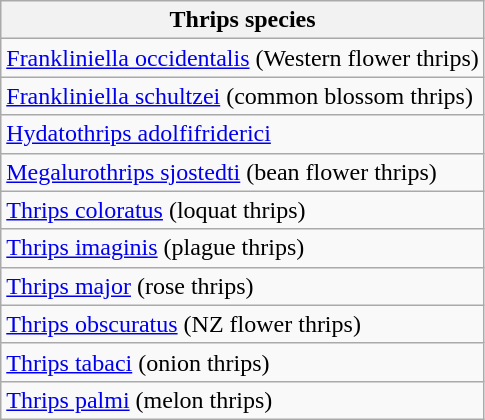<table class="wikitable">
<tr>
<th>Thrips species</th>
</tr>
<tr>
<td><a href='#'>Frankliniella occidentalis</a> (Western flower thrips)</td>
</tr>
<tr>
<td><a href='#'>Frankliniella schultzei</a> (common blossom thrips)</td>
</tr>
<tr>
<td><a href='#'>Hydatothrips adolfifriderici</a></td>
</tr>
<tr>
<td><a href='#'>Megalurothrips sjostedti</a> (bean flower thrips)</td>
</tr>
<tr>
<td><a href='#'>Thrips coloratus</a> (loquat thrips)</td>
</tr>
<tr>
<td><a href='#'>Thrips imaginis</a> (plague thrips)</td>
</tr>
<tr>
<td><a href='#'>Thrips major</a> (rose thrips)</td>
</tr>
<tr>
<td><a href='#'>Thrips obscuratus</a> (NZ flower thrips)</td>
</tr>
<tr>
<td><a href='#'>Thrips tabaci</a> (onion thrips)</td>
</tr>
<tr>
<td><a href='#'>Thrips palmi</a> (melon thrips)</td>
</tr>
</table>
